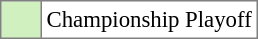<table bgcolor="#f7f8ff" cellpadding="3" cellspacing="0" border="1" style="font-size: 95%; border: gray solid 1px; border-collapse: collapse;text-align:center;">
<tr>
<td style="background: #D0F0C0;" width="20"></td>
<td bgcolor="#ffffff" align="left">Championship Playoff</td>
</tr>
</table>
